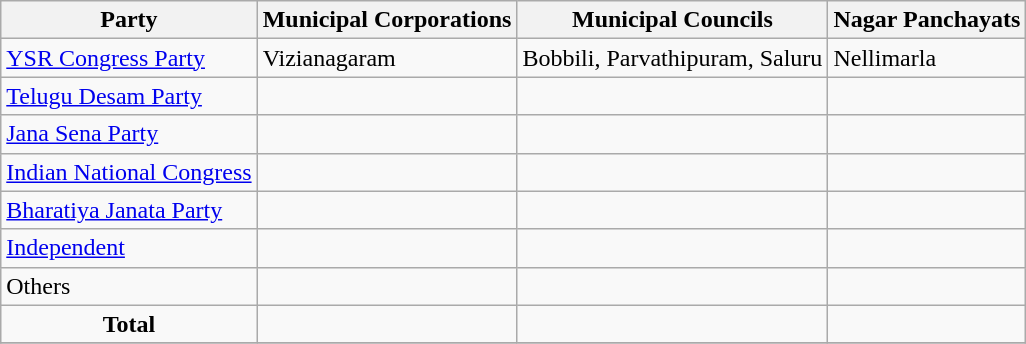<table class="wikitable sortable">
<tr>
<th><strong>Party</strong></th>
<th>Municipal Corporations</th>
<th>Municipal Councils</th>
<th>Nagar Panchayats</th>
</tr>
<tr>
<td><a href='#'>YSR Congress Party</a></td>
<td>Vizianagaram</td>
<td>Bobbili, Parvathipuram, Saluru</td>
<td>Nellimarla</td>
</tr>
<tr>
<td><a href='#'>Telugu Desam Party</a></td>
<td></td>
<td></td>
<td></td>
</tr>
<tr>
<td><a href='#'>Jana Sena Party</a></td>
<td></td>
<td></td>
<td></td>
</tr>
<tr>
<td><a href='#'>Indian National Congress</a></td>
<td></td>
<td></td>
<td></td>
</tr>
<tr>
<td><a href='#'>Bharatiya Janata Party</a></td>
<td></td>
<td></td>
<td></td>
</tr>
<tr>
<td><a href='#'>Independent</a></td>
<td></td>
<td></td>
<td></td>
</tr>
<tr>
<td>Others</td>
<td></td>
<td></td>
<td></td>
</tr>
<tr>
<td colspan="1" align="center"><strong>Total</strong></td>
<td></td>
<td></td>
<td></td>
</tr>
<tr>
</tr>
</table>
